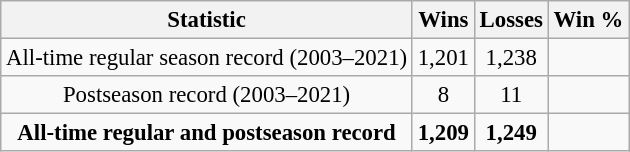<table class="wikitable" style="text-align:center; font-size:95%">
<tr>
<th rowspan=1>Statistic</th>
<th rowspan=1>Wins</th>
<th rowspan=1>Losses</th>
<th rowspan=1>Win %</th>
</tr>
<tr>
<td>All-time regular season record (2003–2021)</td>
<td>1,201</td>
<td>1,238</td>
<td></td>
</tr>
<tr>
<td>Postseason record (2003–2021)</td>
<td>8</td>
<td>11</td>
<td></td>
</tr>
<tr>
<td><strong>All-time regular and postseason record</strong></td>
<td><strong>1,209</strong></td>
<td><strong>1,249</strong></td>
<td><strong></strong></td>
</tr>
</table>
